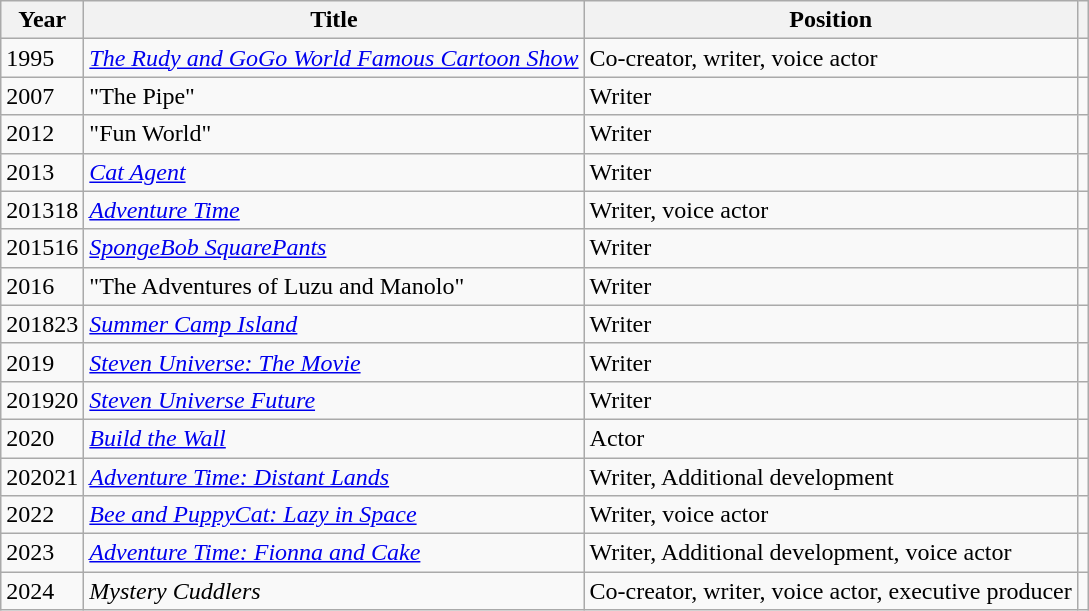<table class="wikitable">
<tr>
<th>Year</th>
<th>Title</th>
<th>Position</th>
<th class="unsortable"></th>
</tr>
<tr>
<td>1995</td>
<td><a href='#'><em>The Rudy and GoGo World Famous Cartoon Show</em></a></td>
<td>Co-creator, writer, voice actor</td>
<td></td>
</tr>
<tr>
<td>2007</td>
<td>"The Pipe"</td>
<td>Writer</td>
<td></td>
</tr>
<tr>
<td>2012</td>
<td>"Fun World"</td>
<td>Writer</td>
<td></td>
</tr>
<tr>
<td>2013</td>
<td><em><a href='#'>Cat Agent</a></em></td>
<td>Writer</td>
<td></td>
</tr>
<tr>
<td>201318</td>
<td><em><a href='#'>Adventure Time</a></em></td>
<td>Writer, voice actor</td>
<td></td>
</tr>
<tr>
<td>201516</td>
<td><em><a href='#'>SpongeBob SquarePants</a></em></td>
<td>Writer</td>
<td></td>
</tr>
<tr>
<td>2016</td>
<td>"The Adventures of Luzu and Manolo"</td>
<td>Writer</td>
<td></td>
</tr>
<tr>
<td>201823</td>
<td><em><a href='#'>Summer Camp Island</a></em></td>
<td>Writer</td>
<td></td>
</tr>
<tr>
<td>2019</td>
<td><em><a href='#'>Steven Universe: The Movie</a></em></td>
<td>Writer</td>
<td></td>
</tr>
<tr>
<td>201920</td>
<td><em><a href='#'>Steven Universe Future</a></em></td>
<td>Writer</td>
<td></td>
</tr>
<tr>
<td>2020</td>
<td><a href='#'><em>Build the Wall</em></a></td>
<td>Actor</td>
<td></td>
</tr>
<tr>
<td>202021</td>
<td><em><a href='#'>Adventure Time: Distant Lands</a></em></td>
<td>Writer, Additional development</td>
<td></td>
</tr>
<tr>
<td>2022</td>
<td><em><a href='#'>Bee and PuppyCat: Lazy in Space</a></em></td>
<td>Writer, voice actor</td>
<td></td>
</tr>
<tr>
<td>2023</td>
<td><em><a href='#'>Adventure Time: Fionna and Cake</a></em></td>
<td>Writer, Additional development, voice actor</td>
<td></td>
</tr>
<tr>
<td>2024</td>
<td><em>Mystery Cuddlers</em></td>
<td>Co-creator, writer, voice actor, executive producer</td>
<td></td>
</tr>
</table>
